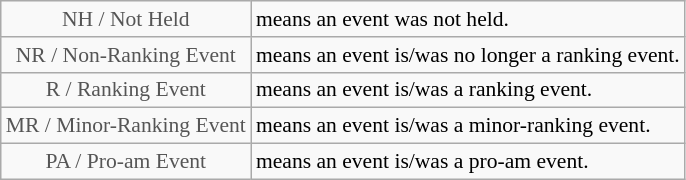<table class="wikitable" style="font-size:90%">
<tr>
<td style="text-align:center; color:#555555;" colspan="4">NH / Not Held</td>
<td>means an event was not held.</td>
</tr>
<tr>
<td style="text-align:center; color:#555555;" colspan="4">NR / Non-Ranking Event</td>
<td>means an event is/was no longer a ranking event.</td>
</tr>
<tr>
<td style="text-align:center; color:#555555;" colspan="4">R / Ranking Event</td>
<td>means an event is/was a ranking event.</td>
</tr>
<tr>
<td style="text-align:center; color:#555555;" colspan="4">MR / Minor-Ranking Event</td>
<td>means an event is/was a minor-ranking event.</td>
</tr>
<tr>
<td style="text-align:center; color:#555555;" colspan="4">PA / Pro-am Event</td>
<td>means an event is/was a pro-am event.</td>
</tr>
</table>
